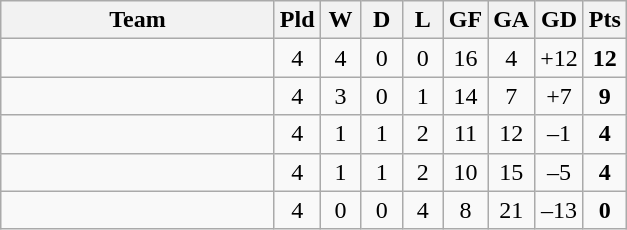<table class=wikitable style="text-align:center">
<tr>
<th width=175>Team</th>
<th width=20>Pld</th>
<th width=20>W</th>
<th width=20>D</th>
<th width=20>L</th>
<th width=20>GF</th>
<th width=20>GA</th>
<th width=20>GD</th>
<th width=20>Pts</th>
</tr>
<tr>
<td align=left></td>
<td>4</td>
<td>4</td>
<td>0</td>
<td>0</td>
<td>16</td>
<td>4</td>
<td>+12</td>
<td><strong>12</strong></td>
</tr>
<tr>
<td align=left></td>
<td>4</td>
<td>3</td>
<td>0</td>
<td>1</td>
<td>14</td>
<td>7</td>
<td>+7</td>
<td><strong>9</strong></td>
</tr>
<tr>
<td align=left></td>
<td>4</td>
<td>1</td>
<td>1</td>
<td>2</td>
<td>11</td>
<td>12</td>
<td>–1</td>
<td><strong>4</strong></td>
</tr>
<tr>
<td align=left></td>
<td>4</td>
<td>1</td>
<td>1</td>
<td>2</td>
<td>10</td>
<td>15</td>
<td>–5</td>
<td><strong>4</strong></td>
</tr>
<tr>
<td align=left></td>
<td>4</td>
<td>0</td>
<td>0</td>
<td>4</td>
<td>8</td>
<td>21</td>
<td>–13</td>
<td><strong>0</strong></td>
</tr>
</table>
